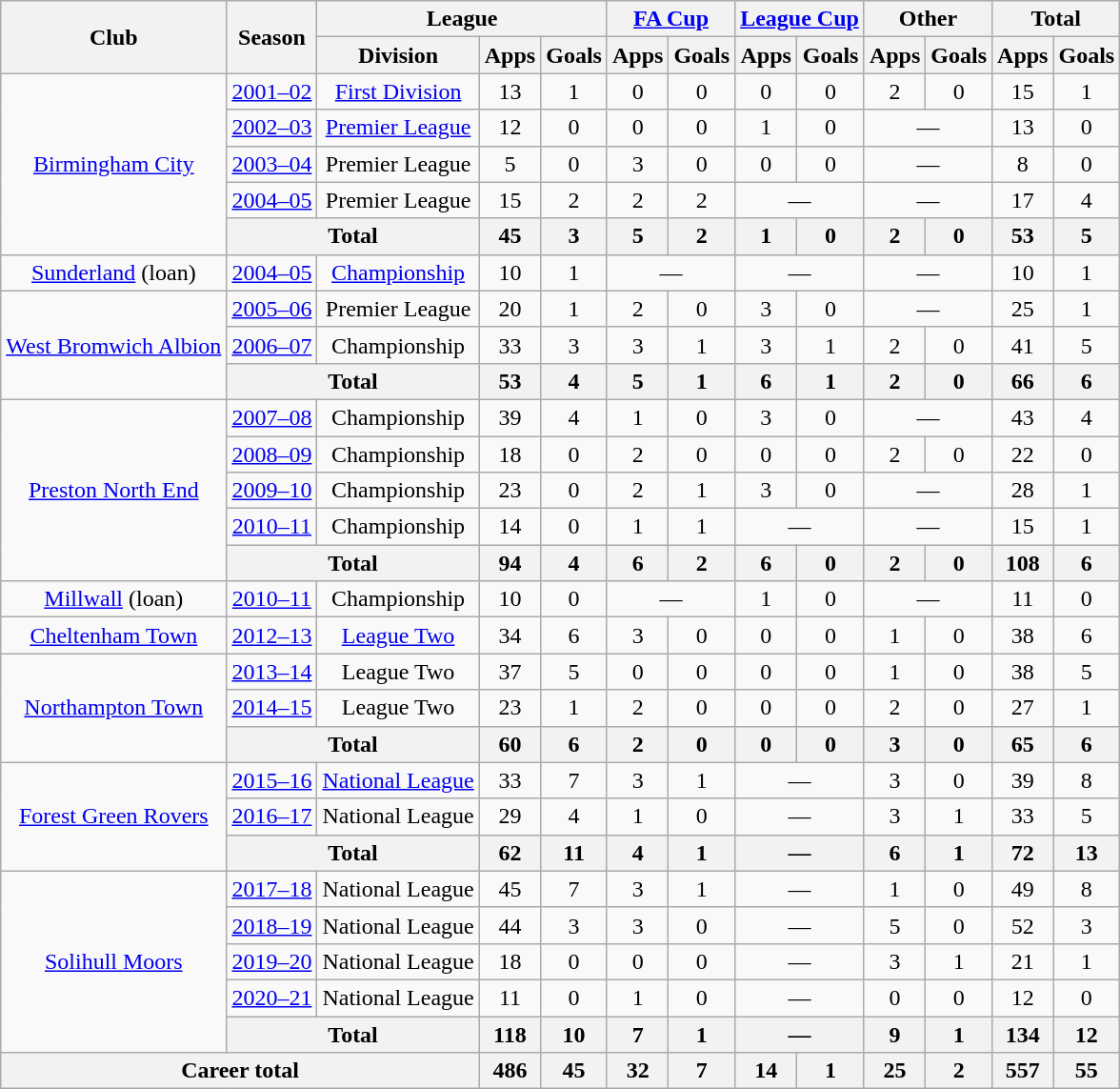<table class=wikitable style=text-align:center>
<tr>
<th rowspan=2>Club</th>
<th rowspan=2>Season</th>
<th colspan=3>League</th>
<th colspan=2><a href='#'>FA Cup</a></th>
<th colspan=2><a href='#'>League Cup</a></th>
<th colspan=2>Other</th>
<th colspan=2>Total</th>
</tr>
<tr>
<th>Division</th>
<th>Apps</th>
<th>Goals</th>
<th>Apps</th>
<th>Goals</th>
<th>Apps</th>
<th>Goals</th>
<th>Apps</th>
<th>Goals</th>
<th>Apps</th>
<th>Goals</th>
</tr>
<tr>
<td rowspan=5><a href='#'>Birmingham City</a></td>
<td><a href='#'>2001–02</a></td>
<td><a href='#'>First Division</a></td>
<td>13</td>
<td>1</td>
<td>0</td>
<td>0</td>
<td>0</td>
<td>0</td>
<td>2</td>
<td>0</td>
<td>15</td>
<td>1</td>
</tr>
<tr>
<td><a href='#'>2002–03</a></td>
<td><a href='#'>Premier League</a></td>
<td>12</td>
<td>0</td>
<td>0</td>
<td>0</td>
<td>1</td>
<td>0</td>
<td colspan=2>—</td>
<td>13</td>
<td>0</td>
</tr>
<tr>
<td><a href='#'>2003–04</a></td>
<td>Premier League</td>
<td>5</td>
<td>0</td>
<td>3</td>
<td>0</td>
<td>0</td>
<td>0</td>
<td colspan=2>—</td>
<td>8</td>
<td>0</td>
</tr>
<tr>
<td><a href='#'>2004–05</a></td>
<td>Premier League</td>
<td>15</td>
<td>2</td>
<td>2</td>
<td>2</td>
<td colspan=2>—</td>
<td colspan=2>—</td>
<td>17</td>
<td>4</td>
</tr>
<tr>
<th colspan=2>Total</th>
<th>45</th>
<th>3</th>
<th>5</th>
<th>2</th>
<th>1</th>
<th>0</th>
<th>2</th>
<th>0</th>
<th>53</th>
<th>5</th>
</tr>
<tr>
<td><a href='#'>Sunderland</a> (loan)</td>
<td><a href='#'>2004–05</a></td>
<td><a href='#'>Championship</a></td>
<td>10</td>
<td>1</td>
<td colspan=2>—</td>
<td colspan=2>—</td>
<td colspan=2>—</td>
<td>10</td>
<td>1</td>
</tr>
<tr>
<td rowspan=3><a href='#'>West Bromwich Albion</a></td>
<td><a href='#'>2005–06</a></td>
<td>Premier League</td>
<td>20</td>
<td>1</td>
<td>2</td>
<td>0</td>
<td>3</td>
<td>0</td>
<td colspan=2>—</td>
<td>25</td>
<td>1</td>
</tr>
<tr>
<td><a href='#'>2006–07</a></td>
<td>Championship</td>
<td>33</td>
<td>3</td>
<td>3</td>
<td>1</td>
<td>3</td>
<td>1</td>
<td>2</td>
<td>0</td>
<td>41</td>
<td>5</td>
</tr>
<tr>
<th colspan=2>Total</th>
<th>53</th>
<th>4</th>
<th>5</th>
<th>1</th>
<th>6</th>
<th>1</th>
<th>2</th>
<th>0</th>
<th>66</th>
<th>6</th>
</tr>
<tr>
<td rowspan=5><a href='#'>Preston North End</a></td>
<td><a href='#'>2007–08</a></td>
<td>Championship</td>
<td>39</td>
<td>4</td>
<td>1</td>
<td>0</td>
<td>3</td>
<td>0</td>
<td colspan=2>—</td>
<td>43</td>
<td>4</td>
</tr>
<tr>
<td><a href='#'>2008–09</a></td>
<td>Championship</td>
<td>18</td>
<td>0</td>
<td>2</td>
<td>0</td>
<td>0</td>
<td>0</td>
<td>2</td>
<td>0</td>
<td>22</td>
<td>0</td>
</tr>
<tr>
<td><a href='#'>2009–10</a></td>
<td>Championship</td>
<td>23</td>
<td>0</td>
<td>2</td>
<td>1</td>
<td>3</td>
<td>0</td>
<td colspan=2>—</td>
<td>28</td>
<td>1</td>
</tr>
<tr>
<td><a href='#'>2010–11</a></td>
<td>Championship</td>
<td>14</td>
<td>0</td>
<td>1</td>
<td>1</td>
<td colspan=2>—</td>
<td colspan=2>—</td>
<td>15</td>
<td>1</td>
</tr>
<tr>
<th colspan=2>Total</th>
<th>94</th>
<th>4</th>
<th>6</th>
<th>2</th>
<th>6</th>
<th>0</th>
<th>2</th>
<th>0</th>
<th>108</th>
<th>6</th>
</tr>
<tr>
<td><a href='#'>Millwall</a> (loan)</td>
<td><a href='#'>2010–11</a></td>
<td>Championship</td>
<td>10</td>
<td>0</td>
<td colspan=2>—</td>
<td>1</td>
<td>0</td>
<td colspan=2>—</td>
<td>11</td>
<td>0</td>
</tr>
<tr>
<td><a href='#'>Cheltenham Town</a></td>
<td><a href='#'>2012–13</a></td>
<td><a href='#'>League Two</a></td>
<td>34</td>
<td>6</td>
<td>3</td>
<td>0</td>
<td>0</td>
<td>0</td>
<td>1</td>
<td>0</td>
<td>38</td>
<td>6</td>
</tr>
<tr>
<td rowspan=3><a href='#'>Northampton Town</a></td>
<td><a href='#'>2013–14</a></td>
<td>League Two</td>
<td>37</td>
<td>5</td>
<td>0</td>
<td>0</td>
<td>0</td>
<td>0</td>
<td>1</td>
<td>0</td>
<td>38</td>
<td>5</td>
</tr>
<tr>
<td><a href='#'>2014–15</a></td>
<td>League Two</td>
<td>23</td>
<td>1</td>
<td>2</td>
<td>0</td>
<td>0</td>
<td>0</td>
<td>2</td>
<td>0</td>
<td>27</td>
<td>1</td>
</tr>
<tr>
<th colspan=2>Total</th>
<th>60</th>
<th>6</th>
<th>2</th>
<th>0</th>
<th>0</th>
<th>0</th>
<th>3</th>
<th>0</th>
<th>65</th>
<th>6</th>
</tr>
<tr>
<td rowspan=3><a href='#'>Forest Green Rovers</a></td>
<td><a href='#'>2015–16</a></td>
<td><a href='#'>National League</a></td>
<td>33</td>
<td>7</td>
<td>3</td>
<td>1</td>
<td colspan=2>—</td>
<td>3</td>
<td>0</td>
<td>39</td>
<td>8</td>
</tr>
<tr>
<td><a href='#'>2016–17</a></td>
<td>National League</td>
<td>29</td>
<td>4</td>
<td>1</td>
<td>0</td>
<td colspan=2>—</td>
<td>3</td>
<td>1</td>
<td>33</td>
<td>5</td>
</tr>
<tr>
<th colspan=2>Total</th>
<th>62</th>
<th>11</th>
<th>4</th>
<th>1</th>
<th colspan=2>—</th>
<th>6</th>
<th>1</th>
<th>72</th>
<th>13</th>
</tr>
<tr>
<td rowspan=5><a href='#'>Solihull Moors</a></td>
<td><a href='#'>2017–18</a></td>
<td>National League</td>
<td>45</td>
<td>7</td>
<td>3</td>
<td>1</td>
<td colspan=2>—</td>
<td>1</td>
<td>0</td>
<td>49</td>
<td>8</td>
</tr>
<tr>
<td><a href='#'>2018–19</a></td>
<td>National League</td>
<td>44</td>
<td>3</td>
<td>3</td>
<td>0</td>
<td colspan=2>—</td>
<td>5</td>
<td>0</td>
<td>52</td>
<td>3</td>
</tr>
<tr>
<td><a href='#'>2019–20</a></td>
<td>National League</td>
<td>18</td>
<td>0</td>
<td>0</td>
<td>0</td>
<td colspan=2>—</td>
<td>3</td>
<td>1</td>
<td>21</td>
<td>1</td>
</tr>
<tr>
<td><a href='#'>2020–21</a></td>
<td>National League</td>
<td>11</td>
<td>0</td>
<td>1</td>
<td>0</td>
<td colspan=2>—</td>
<td>0</td>
<td>0</td>
<td>12</td>
<td>0</td>
</tr>
<tr>
<th colspan=2>Total</th>
<th>118</th>
<th>10</th>
<th>7</th>
<th>1</th>
<th colspan=2>—</th>
<th>9</th>
<th>1</th>
<th>134</th>
<th>12</th>
</tr>
<tr>
<th colspan=3>Career total</th>
<th>486</th>
<th>45</th>
<th>32</th>
<th>7</th>
<th>14</th>
<th>1</th>
<th>25</th>
<th>2</th>
<th>557</th>
<th>55</th>
</tr>
</table>
